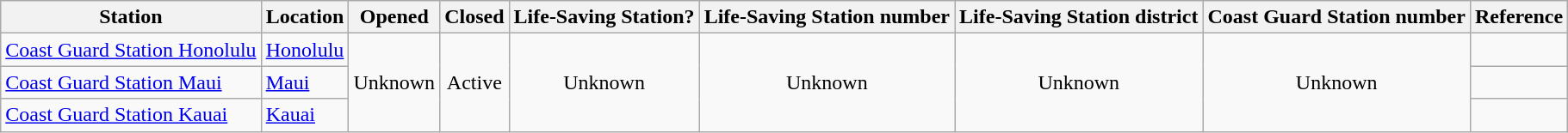<table class="wikitable sortable" style="text-align:left;">
<tr>
<th>Station</th>
<th>Location</th>
<th>Opened</th>
<th>Closed</th>
<th>Life-Saving Station?</th>
<th>Life-Saving Station number</th>
<th>Life-Saving Station district</th>
<th>Coast Guard Station number</th>
<th>Reference</th>
</tr>
<tr>
<td><a href='#'>Coast Guard Station Honolulu</a></td>
<td><a href='#'>Honolulu</a></td>
<td rowspan="3" align="center">Unknown</td>
<td rowspan="3" align="center">Active</td>
<td rowspan="3" align="center">Unknown</td>
<td rowspan="3" align="center">Unknown</td>
<td rowspan="3" align="center">Unknown</td>
<td rowspan="3" align="center">Unknown</td>
<td align="center"></td>
</tr>
<tr>
<td><a href='#'>Coast Guard Station Maui</a></td>
<td><a href='#'>Maui</a></td>
<td align="center"></td>
</tr>
<tr>
<td><a href='#'>Coast Guard Station Kauai</a></td>
<td><a href='#'>Kauai</a></td>
<td align="center"></td>
</tr>
</table>
